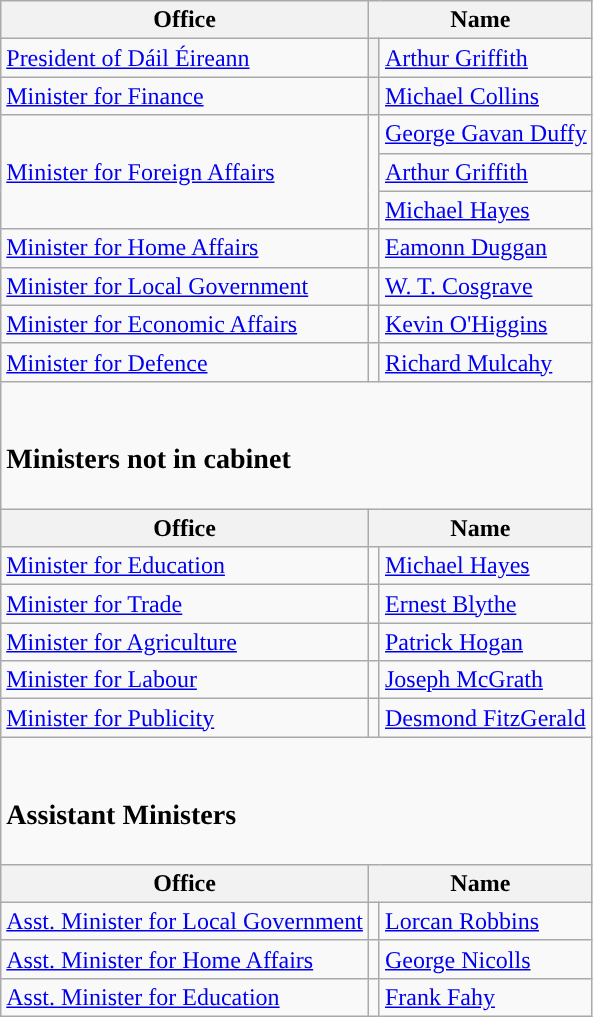<table class="wikitable">
<tr>
<th>Office</th>
<th colspan="2">Name</th>
</tr>
<tr>
<td><a href='#'>President of Dáil Éireann</a></td>
<th style="background-color: "></th>
<td><a href='#'>Arthur Griffith</a></td>
</tr>
<tr>
<td><a href='#'>Minister for Finance</a></td>
<th style="background-color: "></th>
<td><a href='#'>Michael Collins</a></td>
</tr>
<tr>
<td rowspan="3"><a href='#'>Minister for Foreign Affairs</a></td>
<td rowspan="3" style="background-color: "></td>
<td><a href='#'>George Gavan Duffy</a></td>
</tr>
<tr>
<td><a href='#'>Arthur Griffith</a></td>
</tr>
<tr>
<td><a href='#'>Michael Hayes</a></td>
</tr>
<tr>
<td><a href='#'>Minister for Home Affairs</a></td>
<td style="background-color: "></td>
<td><a href='#'>Eamonn Duggan</a></td>
</tr>
<tr>
<td><a href='#'>Minister for Local Government</a></td>
<td style="background-color: "></td>
<td><a href='#'>W. T. Cosgrave</a></td>
</tr>
<tr>
<td><a href='#'>Minister for Economic Affairs</a></td>
<td style="background-color: "></td>
<td><a href='#'>Kevin O'Higgins</a></td>
</tr>
<tr>
<td><a href='#'>Minister for Defence</a></td>
<td style="background-color: "></td>
<td><a href='#'>Richard Mulcahy</a></td>
</tr>
<tr>
<td colspan="3"><br><h3>Ministers not in cabinet</h3></td>
</tr>
<tr>
<th>Office</th>
<th colspan="2">Name</th>
</tr>
<tr>
<td><a href='#'>Minister for Education</a></td>
<td style="background-color: "></td>
<td><a href='#'>Michael Hayes</a></td>
</tr>
<tr>
<td><a href='#'>Minister for Trade</a></td>
<td style="background-color: "></td>
<td><a href='#'>Ernest Blythe</a></td>
</tr>
<tr>
<td><a href='#'>Minister for Agriculture</a></td>
<td style="background-color: "></td>
<td><a href='#'>Patrick Hogan</a></td>
</tr>
<tr>
<td><a href='#'>Minister for Labour</a></td>
<td style="background-color: "></td>
<td><a href='#'>Joseph McGrath</a></td>
</tr>
<tr>
<td><a href='#'>Minister for Publicity</a></td>
<td style="background-color: "></td>
<td><a href='#'>Desmond FitzGerald</a></td>
</tr>
<tr>
<td colspan="3"><br><h3>Assistant Ministers</h3></td>
</tr>
<tr>
<th>Office</th>
<th colspan="2">Name</th>
</tr>
<tr>
<td><a href='#'>Asst. Minister for Local Government</a></td>
<td style="background-color: "></td>
<td><a href='#'>Lorcan Robbins</a></td>
</tr>
<tr>
<td><a href='#'>Asst. Minister for Home Affairs</a></td>
<td style="background-color: "></td>
<td><a href='#'>George Nicolls</a></td>
</tr>
<tr>
<td><a href='#'>Asst. Minister for Education</a></td>
<td style="background-color: "></td>
<td><a href='#'>Frank Fahy</a></td>
</tr>
</table>
